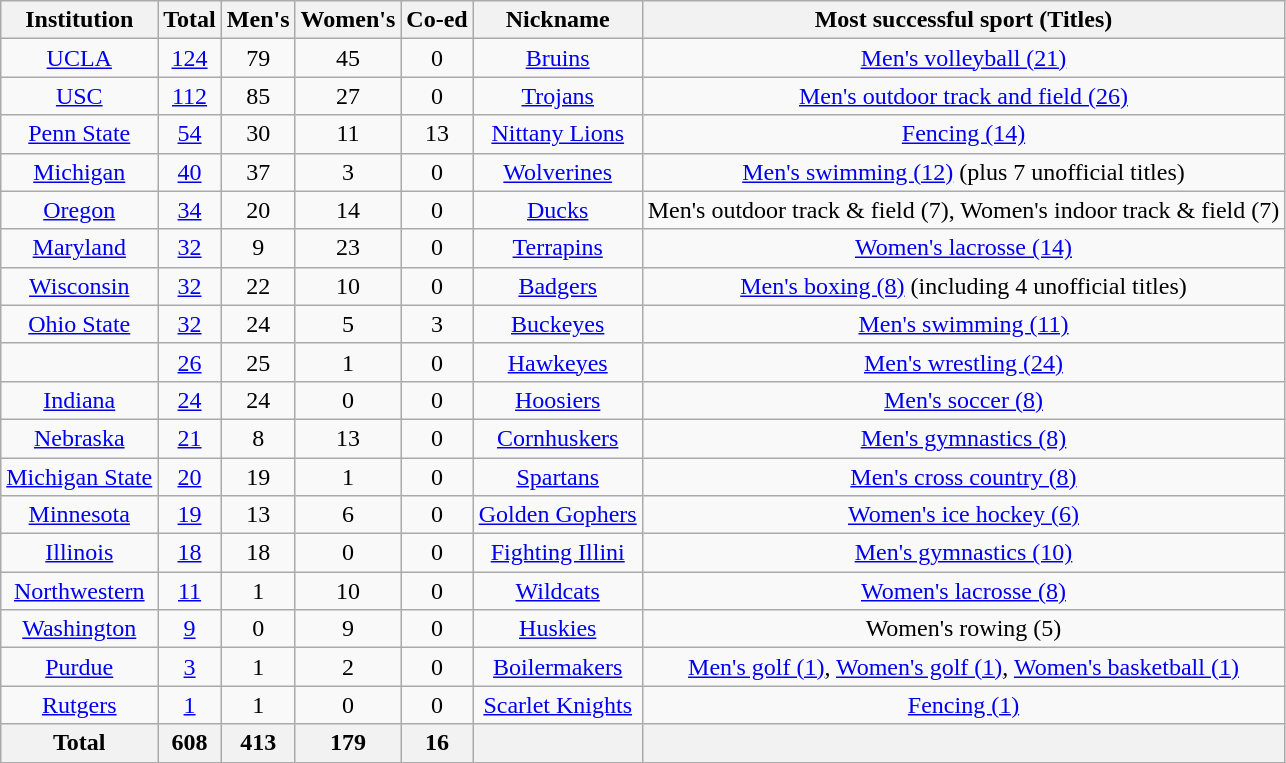<table class="wikitable sortable" style="text-align: center">
<tr>
<th scope="col">Institution</th>
<th data-sort-type="number" scope="col">Total</th>
<th data-sort-type="number" scope="col">Men's</th>
<th data-sort-type="number" scope="col">Women's</th>
<th data-sort-type="number" scope="col">Co-ed</th>
<th scope="col">Nickname</th>
<th scope="col">Most successful sport (Titles)</th>
</tr>
<tr>
<td><a href='#'>UCLA</a></td>
<td><a href='#'>124</a></td>
<td>79</td>
<td>45</td>
<td>0</td>
<td><a href='#'>Bruins</a></td>
<td><a href='#'>Men's volleyball (21)</a></td>
</tr>
<tr>
<td><a href='#'>USC</a></td>
<td><a href='#'>112</a></td>
<td>85</td>
<td>27</td>
<td>0</td>
<td><a href='#'>Trojans</a></td>
<td><a href='#'>Men's outdoor track and field (26)</a></td>
</tr>
<tr>
<td><a href='#'>Penn State</a></td>
<td><a href='#'>54</a></td>
<td>30</td>
<td>11</td>
<td>13</td>
<td><a href='#'>Nittany Lions</a></td>
<td><a href='#'>Fencing (14)</a></td>
</tr>
<tr>
<td><a href='#'>Michigan</a></td>
<td><a href='#'>40</a></td>
<td>37</td>
<td>3</td>
<td>0</td>
<td><a href='#'>Wolverines</a></td>
<td><a href='#'>Men's swimming (12)</a> (plus 7 unofficial titles)</td>
</tr>
<tr>
<td><a href='#'>Oregon</a></td>
<td><a href='#'>34</a></td>
<td>20</td>
<td>14</td>
<td>0</td>
<td><a href='#'>Ducks</a></td>
<td>Men's outdoor track & field (7), Women's indoor track & field (7)</td>
</tr>
<tr>
<td><a href='#'>Maryland</a></td>
<td><a href='#'>32</a></td>
<td>9</td>
<td>23</td>
<td>0</td>
<td><a href='#'>Terrapins</a></td>
<td><a href='#'>Women's lacrosse (14)</a></td>
</tr>
<tr>
<td><a href='#'>Wisconsin</a></td>
<td><a href='#'>32</a></td>
<td>22</td>
<td>10</td>
<td>0</td>
<td><a href='#'>Badgers</a></td>
<td><a href='#'>Men's boxing (8)</a> (including 4 unofficial titles)</td>
</tr>
<tr>
<td><a href='#'>Ohio State</a></td>
<td><a href='#'>32</a></td>
<td>24</td>
<td>5</td>
<td>3</td>
<td><a href='#'>Buckeyes</a></td>
<td><a href='#'>Men's swimming (11)</a></td>
</tr>
<tr>
<td></td>
<td><a href='#'>26</a></td>
<td>25</td>
<td>1</td>
<td>0</td>
<td><a href='#'>Hawkeyes</a></td>
<td><a href='#'>Men's wrestling (24)</a></td>
</tr>
<tr>
<td><a href='#'>Indiana</a></td>
<td><a href='#'>24</a></td>
<td>24</td>
<td>0</td>
<td>0</td>
<td><a href='#'>Hoosiers</a></td>
<td><a href='#'>Men's soccer (8)</a></td>
</tr>
<tr>
<td><a href='#'>Nebraska</a></td>
<td><a href='#'>21</a></td>
<td>8</td>
<td>13</td>
<td>0</td>
<td><a href='#'>Cornhuskers</a></td>
<td><a href='#'>Men's gymnastics (8)</a></td>
</tr>
<tr>
<td><a href='#'>Michigan State</a></td>
<td><a href='#'>20</a></td>
<td>19</td>
<td>1</td>
<td>0</td>
<td><a href='#'>Spartans</a></td>
<td><a href='#'>Men's cross country (8)</a></td>
</tr>
<tr>
<td><a href='#'>Minnesota</a></td>
<td><a href='#'>19</a></td>
<td>13</td>
<td>6</td>
<td>0</td>
<td><a href='#'>Golden Gophers</a></td>
<td><a href='#'>Women's ice hockey (6)</a></td>
</tr>
<tr>
<td><a href='#'>Illinois</a></td>
<td><a href='#'>18</a></td>
<td>18</td>
<td>0</td>
<td>0</td>
<td><a href='#'>Fighting Illini</a></td>
<td><a href='#'>Men's gymnastics (10)</a></td>
</tr>
<tr>
<td><a href='#'>Northwestern</a></td>
<td><a href='#'>11</a></td>
<td>1</td>
<td>10</td>
<td>0</td>
<td><a href='#'>Wildcats</a></td>
<td><a href='#'>Women's lacrosse (8)</a></td>
</tr>
<tr>
<td><a href='#'>Washington</a></td>
<td><a href='#'>9</a></td>
<td>0</td>
<td>9</td>
<td>0</td>
<td><a href='#'>Huskies</a></td>
<td>Women's rowing (5)</td>
</tr>
<tr>
<td><a href='#'>Purdue</a></td>
<td><a href='#'>3</a></td>
<td>1</td>
<td>2</td>
<td>0</td>
<td><a href='#'>Boilermakers</a></td>
<td><a href='#'>Men's golf (1)</a>, <a href='#'>Women's golf (1)</a>, <a href='#'>Women's basketball (1)</a></td>
</tr>
<tr>
<td><a href='#'>Rutgers</a></td>
<td><a href='#'>1</a></td>
<td>1</td>
<td>0</td>
<td>0</td>
<td><a href='#'>Scarlet Knights</a></td>
<td><a href='#'>Fencing (1)</a></td>
</tr>
<tr>
<th>Total</th>
<th>608</th>
<th>413</th>
<th>179</th>
<th>16</th>
<th></th>
<th></th>
</tr>
</table>
